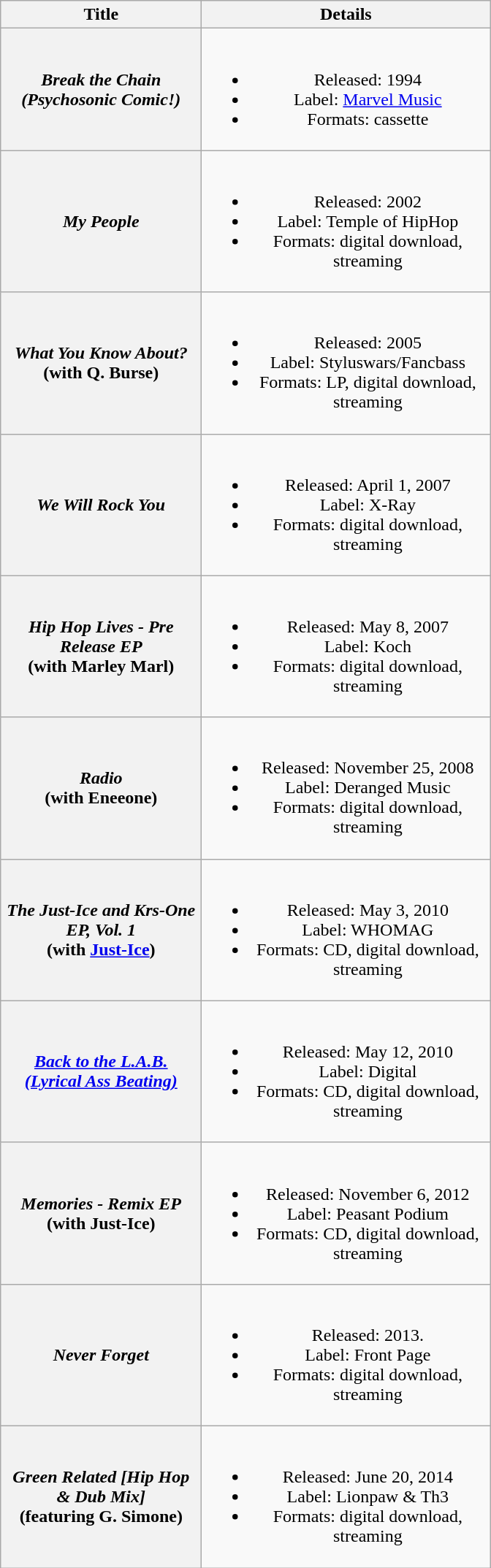<table class="wikitable plainrowheaders" style="text-align:center;">
<tr>
<th scope="col" rowspan="1" style="width:11em;">Title</th>
<th scope="col" rowspan="1" style="width:16em;">Details</th>
</tr>
<tr>
<th scope="row"><em>Break the Chain (Psychosonic Comic!)</em></th>
<td><br><ul><li>Released: 1994</li><li>Label: <a href='#'>Marvel Music</a></li><li>Formats: cassette</li></ul></td>
</tr>
<tr>
<th scope="row"><em>My People</em></th>
<td><br><ul><li>Released: 2002</li><li>Label: Temple of HipHop</li><li>Formats: digital download, streaming</li></ul></td>
</tr>
<tr>
<th scope="row"><em>What You Know About?</em><br><span>(with Q. Burse)</span></th>
<td><br><ul><li>Released: 2005</li><li>Label: Styluswars/Fancbass</li><li>Formats: LP, digital download, streaming</li></ul></td>
</tr>
<tr>
<th scope="row"><em>We Will Rock You</em></th>
<td><br><ul><li>Released: April 1, 2007</li><li>Label: X-Ray</li><li>Formats: digital download, streaming</li></ul></td>
</tr>
<tr>
<th scope="row"><em>Hip Hop Lives - Pre Release EP</em><br><span>(with Marley Marl)</span></th>
<td><br><ul><li>Released: May 8, 2007</li><li>Label: Koch</li><li>Formats: digital download, streaming</li></ul></td>
</tr>
<tr>
<th scope="row"><em>Radio</em><br><span>(with Eneeone)</span></th>
<td><br><ul><li>Released: November 25, 2008</li><li>Label: Deranged Music</li><li>Formats: digital download, streaming</li></ul></td>
</tr>
<tr>
<th scope="row"><em>The Just-Ice and Krs-One EP, Vol. 1</em><br><span>(with <a href='#'>Just-Ice</a>)</span></th>
<td><br><ul><li>Released: May 3, 2010</li><li>Label: WHOMAG</li><li>Formats: CD, digital download, streaming</li></ul></td>
</tr>
<tr>
<th scope="row"><em><a href='#'>Back to the L.A.B. (Lyrical Ass Beating)</a></em></th>
<td><br><ul><li>Released: May 12, 2010</li><li>Label: Digital</li><li>Formats: CD, digital download, streaming</li></ul></td>
</tr>
<tr>
<th scope="row"><em>Memories - Remix EP</em><br><span>(with Just-Ice)</span></th>
<td><br><ul><li>Released: November 6, 2012</li><li>Label: Peasant Podium</li><li>Formats: CD, digital download, streaming</li></ul></td>
</tr>
<tr>
<th scope="row"><em>Never Forget</em></th>
<td><br><ul><li>Released: 2013.</li><li>Label: Front Page</li><li>Formats: digital download, streaming</li></ul></td>
</tr>
<tr>
<th scope="row"><em>Green Related [Hip Hop & Dub Mix]</em><br><span>(featuring G. Simone)</span></th>
<td><br><ul><li>Released: June 20, 2014</li><li>Label: Lionpaw & Th3</li><li>Formats: digital download, streaming</li></ul></td>
</tr>
</table>
